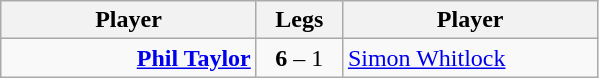<table class=wikitable style="text-align:center">
<tr>
<th width=163>Player</th>
<th width=50>Legs</th>
<th width=163>Player</th>
</tr>
<tr align=left>
<td align=right><strong><a href='#'>Phil Taylor</a></strong> </td>
<td align=center><strong>6</strong> – 1</td>
<td> <a href='#'>Simon Whitlock</a></td>
</tr>
</table>
